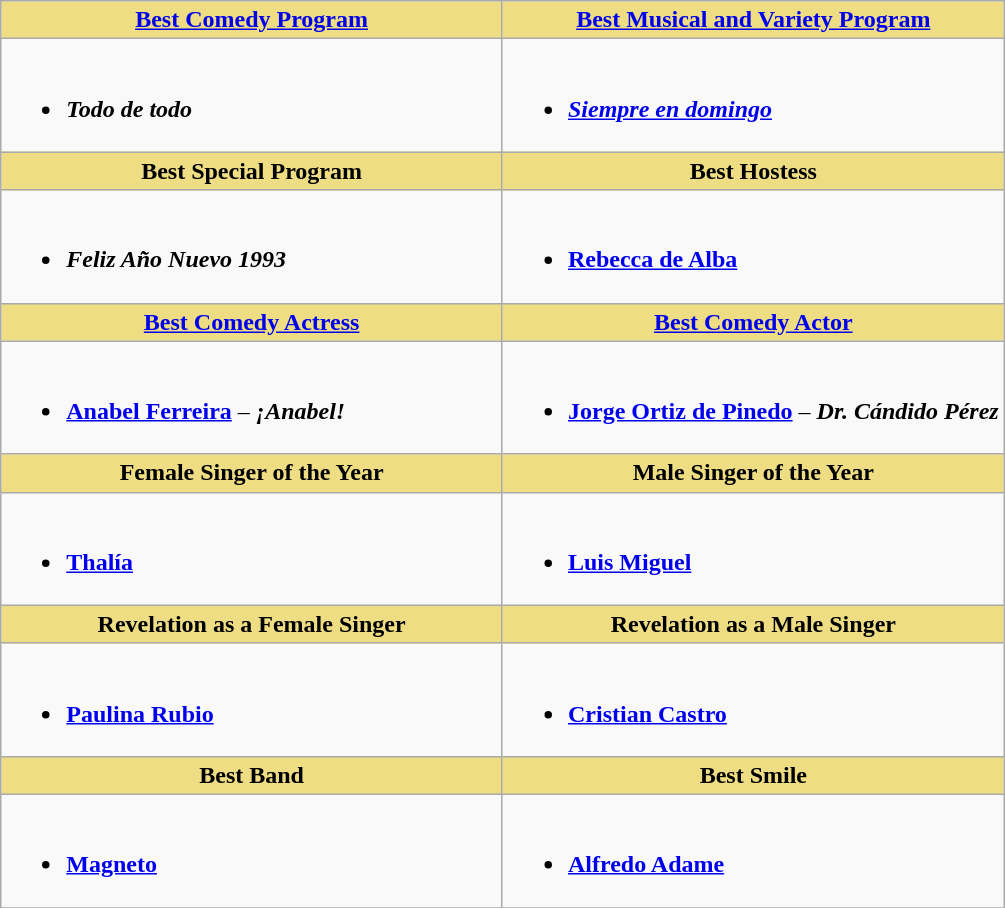<table class="wikitable">
<tr>
<th style="background:#EEDD82; width:50%"><a href='#'>Best Comedy Program</a></th>
<th style="background:#EEDD82; width:50%"><a href='#'>Best Musical and Variety Program</a></th>
</tr>
<tr>
<td valign="top"><br><ul><li><strong><em>Todo de todo</em></strong></li></ul></td>
<td valign="top"><br><ul><li><strong><em><a href='#'>Siempre en domingo</a></em></strong></li></ul></td>
</tr>
<tr>
<th style="background:#EEDD82; width:50%">Best Special Program</th>
<th style="background:#EEDD82; width:50%">Best Hostess</th>
</tr>
<tr>
<td valign="top"><br><ul><li><strong><em>Feliz Año Nuevo 1993</em></strong></li></ul></td>
<td valign="top"><br><ul><li><strong><a href='#'>Rebecca de Alba</a></strong></li></ul></td>
</tr>
<tr>
<th style="background:#EEDD82; width:50%"><a href='#'>Best Comedy Actress</a></th>
<th style="background:#EEDD82; width:50%"><a href='#'>Best Comedy Actor</a></th>
</tr>
<tr>
<td valign="top"><br><ul><li><strong><a href='#'>Anabel Ferreira</a></strong> – <strong><em>¡Anabel!</em></strong></li></ul></td>
<td valign="top"><br><ul><li><strong><a href='#'>Jorge Ortiz de Pinedo</a></strong> – <strong><em>Dr. Cándido Pérez</em></strong></li></ul></td>
</tr>
<tr>
<th style="background:#EEDD82; width:50%">Female Singer of the Year</th>
<th style="background:#EEDD82; width:50%">Male Singer of the Year</th>
</tr>
<tr>
<td valign="top"><br><ul><li><strong><a href='#'>Thalía</a></strong></li></ul></td>
<td valign="top"><br><ul><li><strong><a href='#'>Luis Miguel</a></strong></li></ul></td>
</tr>
<tr>
<th style="background:#EEDD82; width:50%">Revelation as a Female Singer</th>
<th style="background:#EEDD82; width:50%">Revelation as a Male Singer</th>
</tr>
<tr>
<td valign="top"><br><ul><li><strong><a href='#'>Paulina Rubio</a></strong></li></ul></td>
<td valign="top"><br><ul><li><strong><a href='#'>Cristian Castro</a></strong></li></ul></td>
</tr>
<tr>
<th style="background:#EEDD82; width:50%">Best Band</th>
<th style="background:#EEDD82; width:50%">Best Smile</th>
</tr>
<tr>
<td valign="top"><br><ul><li><strong><a href='#'>Magneto</a></strong></li></ul></td>
<td valign="top"><br><ul><li><strong><a href='#'>Alfredo Adame</a></strong></li></ul></td>
</tr>
<tr>
</tr>
</table>
